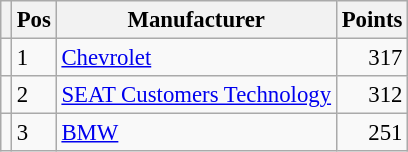<table class="wikitable" style="font-size: 95%;">
<tr>
<th></th>
<th>Pos</th>
<th>Manufacturer</th>
<th>Points</th>
</tr>
<tr>
<td align="left"></td>
<td>1</td>
<td> <a href='#'>Chevrolet</a></td>
<td align="right">317</td>
</tr>
<tr>
<td align="left"></td>
<td>2</td>
<td> <a href='#'>SEAT Customers Technology</a></td>
<td align="right">312</td>
</tr>
<tr>
<td align="left"></td>
<td>3</td>
<td> <a href='#'>BMW</a></td>
<td align="right">251</td>
</tr>
</table>
